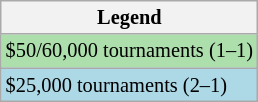<table class="wikitable" style="font-size:85%">
<tr>
<th>Legend</th>
</tr>
<tr style="background:#addfad;">
<td>$50/60,000 tournaments (1–1)</td>
</tr>
<tr style="background:lightblue;">
<td>$25,000 tournaments (2–1)</td>
</tr>
</table>
